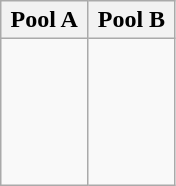<table class="wikitable">
<tr>
<th width=45%>Pool A</th>
<th width=45%>Pool B</th>
</tr>
<tr>
<td><br> <br>
 <br>
 <br>
 <br></td>
<td><br> <br>
 <br>
 <br>
 <br></td>
</tr>
</table>
